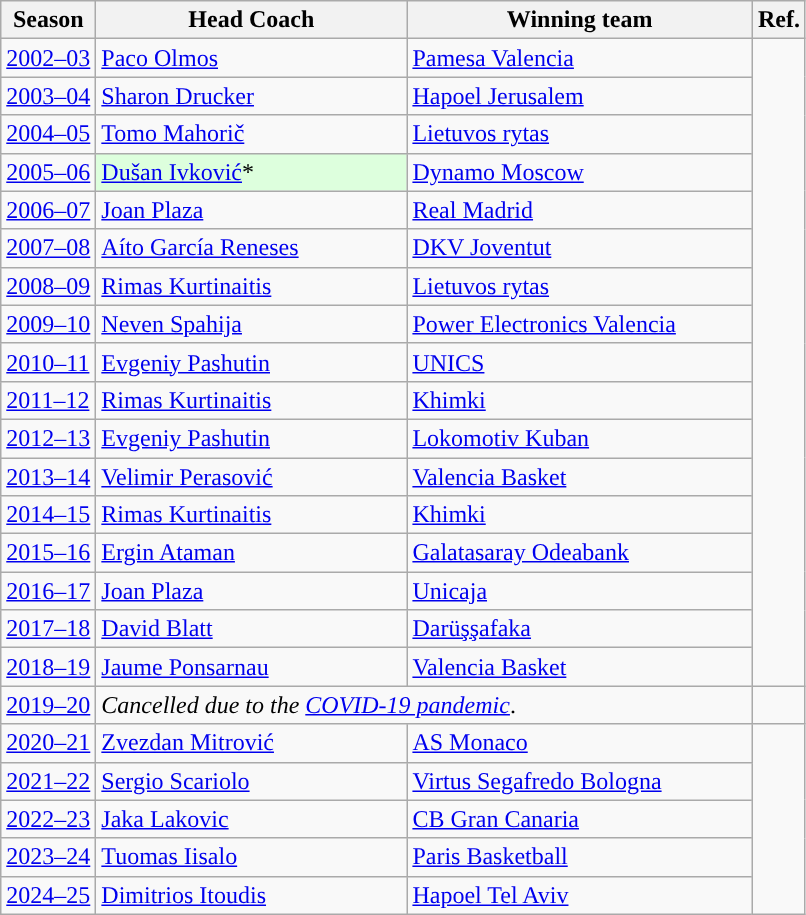<table class="wikitable">
<tr>
<th>Season</th>
<th style="width:200px">Head Coach</th>
<th style="width:223px">Winning team</th>
<th>Ref.</th>
</tr>
<tr>
<td><a href='#'>2002–03</a></td>
<td> <a href='#'>Paco Olmos</a></td>
<td> <a href='#'>Pamesa Valencia</a></td>
<td rowspan="17" style="text-align: center;"></td>
</tr>
<tr>
<td><a href='#'>2003–04</a></td>
<td> <a href='#'>Sharon Drucker</a></td>
<td> <a href='#'>Hapoel Jerusalem</a></td>
</tr>
<tr>
<td><a href='#'>2004–05</a></td>
<td> <a href='#'>Tomo Mahorič</a></td>
<td> <a href='#'>Lietuvos rytas</a></td>
</tr>
<tr>
<td><a href='#'>2005–06</a></td>
<td bgcolor="#ddffdd"> <a href='#'>Dušan Ivković</a>*</td>
<td> <a href='#'>Dynamo Moscow</a></td>
</tr>
<tr>
<td><a href='#'>2006–07</a></td>
<td> <a href='#'>Joan Plaza</a></td>
<td> <a href='#'>Real Madrid</a></td>
</tr>
<tr>
<td><a href='#'>2007–08</a></td>
<td> <a href='#'>Aíto García Reneses</a></td>
<td> <a href='#'>DKV Joventut</a></td>
</tr>
<tr>
<td><a href='#'>2008–09</a></td>
<td> <a href='#'>Rimas Kurtinaitis</a></td>
<td> <a href='#'>Lietuvos rytas</a></td>
</tr>
<tr>
<td><a href='#'>2009–10</a></td>
<td> <a href='#'>Neven Spahija</a></td>
<td> <a href='#'>Power Electronics Valencia</a></td>
</tr>
<tr>
<td><a href='#'>2010–11</a></td>
<td> <a href='#'>Evgeniy Pashutin</a></td>
<td> <a href='#'>UNICS</a></td>
</tr>
<tr>
<td><a href='#'>2011–12</a></td>
<td> <a href='#'>Rimas Kurtinaitis</a></td>
<td> <a href='#'>Khimki</a></td>
</tr>
<tr>
<td><a href='#'>2012–13</a></td>
<td> <a href='#'>Evgeniy Pashutin</a></td>
<td> <a href='#'>Lokomotiv Kuban</a></td>
</tr>
<tr>
<td><a href='#'>2013–14</a></td>
<td> <a href='#'>Velimir Perasović</a></td>
<td> <a href='#'>Valencia Basket</a></td>
</tr>
<tr>
<td><a href='#'>2014–15</a></td>
<td> <a href='#'>Rimas Kurtinaitis</a></td>
<td> <a href='#'>Khimki</a></td>
</tr>
<tr>
<td><a href='#'>2015–16</a></td>
<td> <a href='#'>Ergin Ataman</a></td>
<td> <a href='#'>Galatasaray Odeabank</a></td>
</tr>
<tr>
<td><a href='#'>2016–17</a></td>
<td> <a href='#'>Joan Plaza</a></td>
<td> <a href='#'>Unicaja</a></td>
</tr>
<tr>
<td><a href='#'>2017–18</a></td>
<td> <a href='#'>David Blatt</a></td>
<td> <a href='#'>Darüşşafaka</a></td>
</tr>
<tr>
<td><a href='#'>2018–19</a></td>
<td> <a href='#'>Jaume Ponsarnau</a></td>
<td> <a href='#'>Valencia Basket</a></td>
</tr>
<tr>
<td><a href='#'>2019–20</a></td>
<td colspan=2><em>Cancelled due to the <a href='#'>COVID-19 pandemic</a></em>.</td>
<td></td>
</tr>
<tr>
<td><a href='#'>2020–21</a></td>
<td> <a href='#'>Zvezdan Mitrović</a></td>
<td> <a href='#'>AS Monaco</a></td>
<td rowspan="5" style="text-align: center;"></td>
</tr>
<tr>
<td><a href='#'>2021–22</a></td>
<td> <a href='#'>Sergio Scariolo</a></td>
<td> <a href='#'>Virtus Segafredo Bologna</a></td>
</tr>
<tr>
<td><a href='#'>2022–23</a></td>
<td> <a href='#'>Jaka Lakovic</a></td>
<td> <a href='#'>CB Gran Canaria</a></td>
</tr>
<tr>
<td><a href='#'>2023–24</a></td>
<td> <a href='#'>Tuomas Iisalo</a></td>
<td> <a href='#'>Paris Basketball</a></td>
</tr>
<tr>
<td><a href='#'>2024–25</a></td>
<td> <a href='#'>Dimitrios Itoudis</a></td>
<td> <a href='#'>Hapoel Tel Aviv</a></td>
</tr>
</table>
